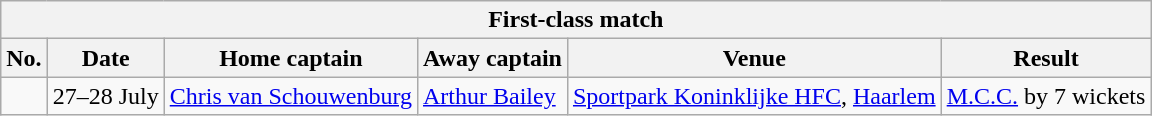<table class="wikitable">
<tr>
<th colspan="9">First-class match</th>
</tr>
<tr>
<th>No.</th>
<th>Date</th>
<th>Home captain</th>
<th>Away captain</th>
<th>Venue</th>
<th>Result</th>
</tr>
<tr>
<td></td>
<td>27–28 July</td>
<td><a href='#'>Chris van Schouwenburg</a></td>
<td><a href='#'>Arthur Bailey</a></td>
<td><a href='#'>Sportpark Koninklijke HFC</a>, <a href='#'>Haarlem</a></td>
<td><a href='#'>M.C.C.</a> by 7 wickets</td>
</tr>
</table>
